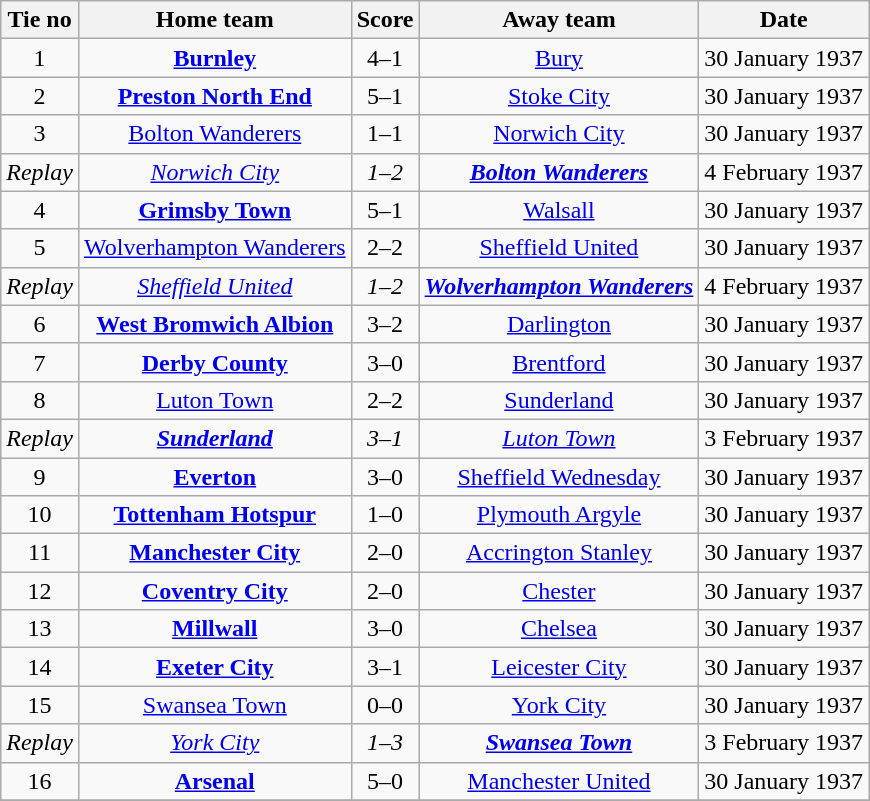<table class="wikitable" style="text-align: center">
<tr>
<th>Tie no</th>
<th>Home team</th>
<th>Score</th>
<th>Away team</th>
<th>Date</th>
</tr>
<tr>
<td>1</td>
<td><strong><a href='#'>Burnley</a></strong></td>
<td>4–1</td>
<td><a href='#'>Bury</a></td>
<td>30 January 1937</td>
</tr>
<tr>
<td>2</td>
<td><strong><a href='#'>Preston North End</a></strong></td>
<td>5–1</td>
<td><a href='#'>Stoke City</a></td>
<td>30 January 1937</td>
</tr>
<tr>
<td>3</td>
<td><a href='#'>Bolton Wanderers</a></td>
<td>1–1</td>
<td><a href='#'>Norwich City</a></td>
<td>30 January 1937</td>
</tr>
<tr>
<td><em>Replay</em></td>
<td><em><a href='#'>Norwich City</a></em></td>
<td><em>1–2</em></td>
<td><strong><em><a href='#'>Bolton Wanderers</a></em></strong></td>
<td>4 February 1937</td>
</tr>
<tr>
<td>4</td>
<td><strong><a href='#'>Grimsby Town</a></strong></td>
<td>5–1</td>
<td><a href='#'>Walsall</a></td>
<td>30 January 1937</td>
</tr>
<tr>
<td>5</td>
<td><a href='#'>Wolverhampton Wanderers</a></td>
<td>2–2</td>
<td><a href='#'>Sheffield United</a></td>
<td>30 January 1937</td>
</tr>
<tr>
<td><em>Replay</em></td>
<td><em><a href='#'>Sheffield United</a></em></td>
<td><em>1–2</em></td>
<td><strong><em><a href='#'>Wolverhampton Wanderers</a></em></strong></td>
<td>4 February 1937</td>
</tr>
<tr>
<td>6</td>
<td><strong><a href='#'>West Bromwich Albion</a></strong></td>
<td>3–2</td>
<td><a href='#'>Darlington</a></td>
<td>30 January 1937</td>
</tr>
<tr>
<td>7</td>
<td><strong><a href='#'>Derby County</a></strong></td>
<td>3–0</td>
<td><a href='#'>Brentford</a></td>
<td>30 January 1937</td>
</tr>
<tr>
<td>8</td>
<td><a href='#'>Luton Town</a></td>
<td>2–2</td>
<td><a href='#'>Sunderland</a></td>
<td>30 January 1937</td>
</tr>
<tr>
<td><em>Replay</em></td>
<td><strong><em><a href='#'>Sunderland</a></em></strong></td>
<td><em>3–1</em></td>
<td><em><a href='#'>Luton Town</a></em></td>
<td>3 February 1937</td>
</tr>
<tr>
<td>9</td>
<td><strong><a href='#'>Everton</a></strong></td>
<td>3–0</td>
<td><a href='#'>Sheffield Wednesday</a></td>
<td>30 January 1937</td>
</tr>
<tr>
<td>10</td>
<td><strong><a href='#'>Tottenham Hotspur</a></strong></td>
<td>1–0</td>
<td><a href='#'>Plymouth Argyle</a></td>
<td>30 January 1937</td>
</tr>
<tr>
<td>11</td>
<td><strong><a href='#'>Manchester City</a></strong></td>
<td>2–0</td>
<td><a href='#'>Accrington Stanley</a></td>
<td>30 January 1937</td>
</tr>
<tr>
<td>12</td>
<td><strong><a href='#'>Coventry City</a></strong></td>
<td>2–0</td>
<td><a href='#'>Chester</a></td>
<td>30 January 1937</td>
</tr>
<tr>
<td>13</td>
<td><strong><a href='#'>Millwall</a></strong></td>
<td>3–0</td>
<td><a href='#'>Chelsea</a></td>
<td>30 January 1937</td>
</tr>
<tr>
<td>14</td>
<td><strong><a href='#'>Exeter City</a></strong></td>
<td>3–1</td>
<td><a href='#'>Leicester City</a></td>
<td>30 January 1937</td>
</tr>
<tr>
<td>15</td>
<td><a href='#'>Swansea Town</a></td>
<td>0–0</td>
<td><a href='#'>York City</a></td>
<td>30 January 1937</td>
</tr>
<tr>
<td><em>Replay</em></td>
<td><em><a href='#'>York City</a></em></td>
<td><em>1–3</em></td>
<td><strong><em><a href='#'>Swansea Town</a></em></strong></td>
<td>3 February 1937</td>
</tr>
<tr>
<td>16</td>
<td><strong><a href='#'>Arsenal</a></strong></td>
<td>5–0</td>
<td><a href='#'>Manchester United</a></td>
<td>30 January 1937</td>
</tr>
<tr>
</tr>
</table>
